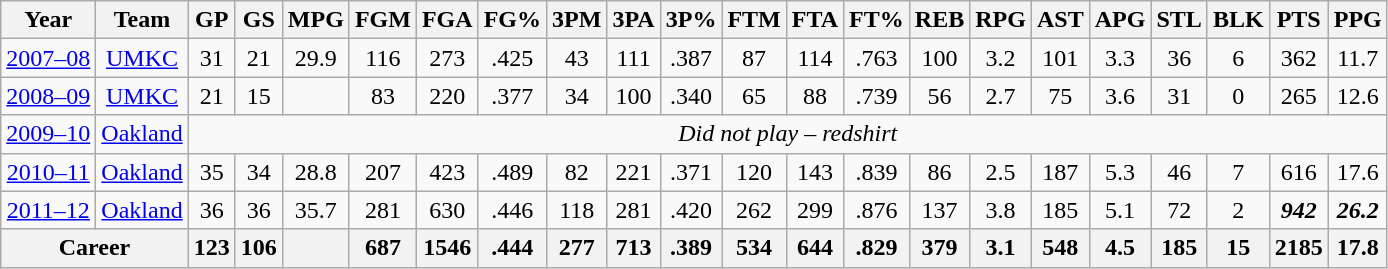<table class="wikitable" style="text-align:center">
<tr>
<th>Year</th>
<th>Team</th>
<th>GP</th>
<th>GS</th>
<th>MPG</th>
<th>FGM</th>
<th>FGA</th>
<th>FG%</th>
<th>3PM</th>
<th>3PA</th>
<th>3P%</th>
<th>FTM</th>
<th>FTA</th>
<th>FT%</th>
<th>REB</th>
<th>RPG</th>
<th>AST</th>
<th>APG</th>
<th>STL</th>
<th>BLK</th>
<th>PTS</th>
<th>PPG</th>
</tr>
<tr>
<td><a href='#'>2007–08</a></td>
<td><a href='#'>UMKC</a></td>
<td>31</td>
<td>21</td>
<td>29.9</td>
<td>116</td>
<td>273</td>
<td>.425</td>
<td>43</td>
<td>111</td>
<td>.387</td>
<td>87</td>
<td>114</td>
<td>.763</td>
<td>100</td>
<td>3.2</td>
<td>101</td>
<td>3.3</td>
<td>36</td>
<td>6</td>
<td>362</td>
<td>11.7</td>
</tr>
<tr>
<td><a href='#'>2008–09</a></td>
<td><a href='#'>UMKC</a></td>
<td>21</td>
<td>15</td>
<td></td>
<td>83</td>
<td>220</td>
<td>.377</td>
<td>34</td>
<td>100</td>
<td>.340</td>
<td>65</td>
<td>88</td>
<td>.739</td>
<td>56</td>
<td>2.7</td>
<td>75</td>
<td>3.6</td>
<td>31</td>
<td>0</td>
<td>265</td>
<td>12.6</td>
</tr>
<tr>
<td><a href='#'>2009–10</a></td>
<td><a href='#'>Oakland</a></td>
<td colspan=20><em>Did not play – redshirt</em></td>
</tr>
<tr>
<td><a href='#'>2010–11</a></td>
<td><a href='#'>Oakland</a></td>
<td>35</td>
<td>34</td>
<td>28.8</td>
<td>207</td>
<td>423</td>
<td>.489</td>
<td>82</td>
<td>221</td>
<td>.371</td>
<td>120</td>
<td>143</td>
<td>.839</td>
<td>86</td>
<td>2.5</td>
<td>187</td>
<td>5.3</td>
<td>46</td>
<td>7</td>
<td>616</td>
<td>17.6</td>
</tr>
<tr>
<td><a href='#'>2011–12</a></td>
<td><a href='#'>Oakland</a></td>
<td>36</td>
<td>36</td>
<td>35.7</td>
<td>281</td>
<td>630</td>
<td>.446</td>
<td>118</td>
<td>281</td>
<td>.420</td>
<td>262</td>
<td>299</td>
<td>.876</td>
<td>137</td>
<td>3.8</td>
<td>185</td>
<td>5.1</td>
<td>72</td>
<td>2</td>
<td><strong><em>942</em></strong></td>
<td><strong><em>26.2</em></strong></td>
</tr>
<tr>
<th colspan=2>Career</th>
<th>123</th>
<th>106</th>
<th></th>
<th>687</th>
<th>1546</th>
<th>.444</th>
<th>277</th>
<th>713</th>
<th>.389</th>
<th>534</th>
<th>644</th>
<th>.829</th>
<th>379</th>
<th>3.1</th>
<th>548</th>
<th>4.5</th>
<th>185</th>
<th>15</th>
<th>2185</th>
<th>17.8</th>
</tr>
</table>
